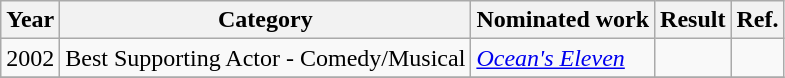<table class="wikitable">
<tr>
<th>Year</th>
<th>Category</th>
<th>Nominated work</th>
<th>Result</th>
<th>Ref.</th>
</tr>
<tr>
<td>2002</td>
<td>Best Supporting Actor - Comedy/Musical</td>
<td><em><a href='#'>Ocean's Eleven</a></em></td>
<td></td>
<td></td>
</tr>
<tr>
</tr>
</table>
